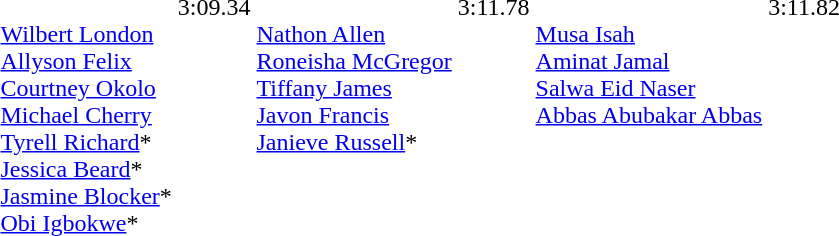<table>
<tr valign="top">
<td></td>
<td><br><a href='#'>Wilbert London</a><br><a href='#'>Allyson Felix</a><br><a href='#'>Courtney Okolo</a><br><a href='#'>Michael Cherry</a><br><a href='#'>Tyrell Richard</a>*<br><a href='#'>Jessica Beard</a>*<br><a href='#'>Jasmine Blocker</a>*<br><a href='#'>Obi Igbokwe</a>*</td>
<td>3:09.34 </td>
<td><br><a href='#'>Nathon Allen</a><br><a href='#'>Roneisha McGregor</a><br><a href='#'>Tiffany James</a><br><a href='#'>Javon Francis</a><br><a href='#'>Janieve Russell</a>*</td>
<td>3:11.78 </td>
<td><br><a href='#'>Musa Isah</a><br><a href='#'>Aminat Jamal</a><br><a href='#'>Salwa Eid Naser</a><br><a href='#'>Abbas Abubakar Abbas</a></td>
<td>3:11.82 </td>
</tr>
</table>
